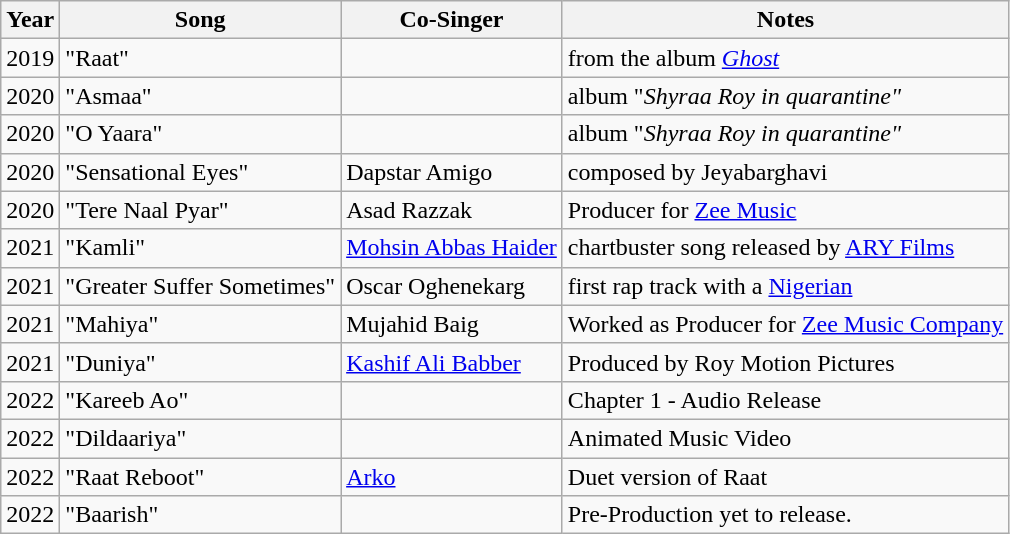<table class="wikitable">
<tr>
<th>Year</th>
<th>Song</th>
<th>Co-Singer</th>
<th>Notes</th>
</tr>
<tr>
<td>2019</td>
<td>"Raat"</td>
<td></td>
<td>from the album <em><a href='#'>Ghost</a></em></td>
</tr>
<tr>
<td>2020</td>
<td>"Asmaa"</td>
<td></td>
<td>album "<em>Shyraa Roy in quarantine"</em></td>
</tr>
<tr>
<td>2020</td>
<td>"O Yaara"</td>
<td></td>
<td>album "<em>Shyraa Roy in quarantine"</em></td>
</tr>
<tr>
<td>2020</td>
<td>"Sensational Eyes"</td>
<td>Dapstar Amigo</td>
<td>composed by Jeyabarghavi</td>
</tr>
<tr>
<td>2020</td>
<td>"Tere Naal Pyar"</td>
<td>Asad Razzak</td>
<td>Producer for <a href='#'>Zee Music</a></td>
</tr>
<tr>
<td>2021</td>
<td>"Kamli"</td>
<td><a href='#'>Mohsin Abbas Haider</a></td>
<td>chartbuster song released by <a href='#'>ARY Films</a></td>
</tr>
<tr>
<td>2021</td>
<td>"Greater Suffer Sometimes"</td>
<td>Oscar Oghenekarg</td>
<td>first rap track with a <a href='#'>Nigerian</a></td>
</tr>
<tr>
<td>2021</td>
<td>"Mahiya"</td>
<td>Mujahid Baig</td>
<td>Worked as Producer for <a href='#'>Zee Music Company</a></td>
</tr>
<tr>
<td>2021</td>
<td>"Duniya"</td>
<td><a href='#'>Kashif Ali Babber</a></td>
<td>Produced by Roy Motion Pictures</td>
</tr>
<tr>
<td>2022</td>
<td>"Kareeb Ao"</td>
<td></td>
<td>Chapter 1 - Audio Release</td>
</tr>
<tr>
<td>2022</td>
<td>"Dildaariya"</td>
<td></td>
<td>Animated Music Video</td>
</tr>
<tr>
<td>2022</td>
<td>"Raat Reboot"</td>
<td><a href='#'>Arko</a></td>
<td>Duet version of Raat</td>
</tr>
<tr>
<td>2022</td>
<td>"Baarish"</td>
<td></td>
<td>Pre-Production yet to release.</td>
</tr>
</table>
